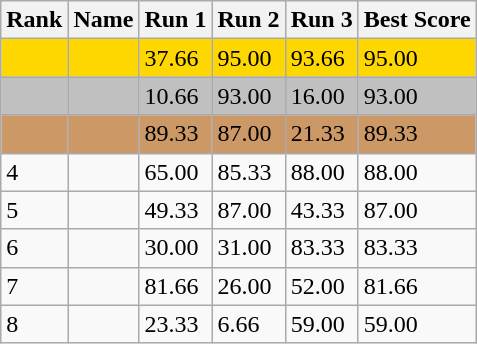<table class="wikitable">
<tr>
<th>Rank</th>
<th>Name</th>
<th>Run 1</th>
<th>Run 2</th>
<th>Run 3</th>
<th>Best Score</th>
</tr>
<tr style="background:gold;">
<td></td>
<td></td>
<td>37.66</td>
<td>95.00</td>
<td>93.66</td>
<td>95.00</td>
</tr>
<tr style="background:silver;">
<td></td>
<td></td>
<td>10.66</td>
<td>93.00</td>
<td>16.00</td>
<td>93.00</td>
</tr>
<tr style="background:#CC9966;">
<td></td>
<td></td>
<td>89.33</td>
<td>87.00</td>
<td>21.33</td>
<td>89.33</td>
</tr>
<tr>
<td>4</td>
<td></td>
<td>65.00</td>
<td>85.33</td>
<td>88.00</td>
<td>88.00</td>
</tr>
<tr>
<td>5</td>
<td></td>
<td>49.33</td>
<td>87.00</td>
<td>43.33</td>
<td>87.00</td>
</tr>
<tr>
<td>6</td>
<td></td>
<td>30.00</td>
<td>31.00</td>
<td>83.33</td>
<td>83.33</td>
</tr>
<tr>
<td>7</td>
<td></td>
<td>81.66</td>
<td>26.00</td>
<td>52.00</td>
<td>81.66</td>
</tr>
<tr>
<td>8</td>
<td></td>
<td>23.33</td>
<td>6.66</td>
<td>59.00</td>
<td>59.00</td>
</tr>
</table>
